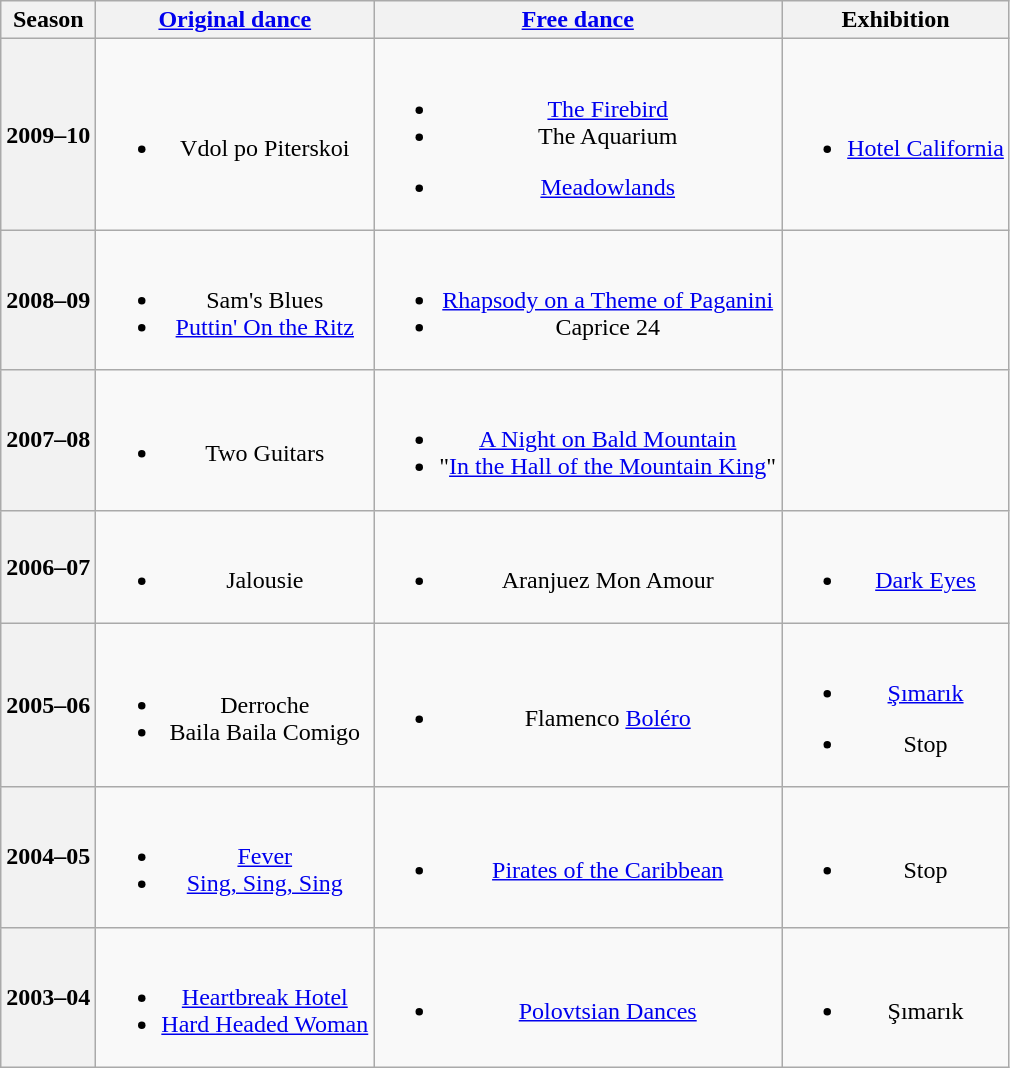<table class="wikitable" style="text-align:center">
<tr>
<th>Season</th>
<th><a href='#'>Original dance</a></th>
<th><a href='#'>Free dance</a></th>
<th>Exhibition</th>
</tr>
<tr>
<th>2009–10 <br> </th>
<td><br><ul><li> Vdol po Piterskoi</li></ul></td>
<td><br><ul><li><a href='#'>The Firebird</a> <br></li><li>The Aquarium <br> </li></ul><ul><li><a href='#'>Meadowlands</a> <br></li></ul></td>
<td><br><ul><li><a href='#'>Hotel California</a> <br></li></ul></td>
</tr>
<tr>
<th>2008–09 <br> </th>
<td><br><ul><li> Sam's Blues <br></li><li> <a href='#'>Puttin' On the Ritz</a></li></ul></td>
<td><br><ul><li><a href='#'>Rhapsody on a Theme of Paganini</a> <br></li><li>Caprice 24 <br></li></ul></td>
<td></td>
</tr>
<tr>
<th>2007–08 <br> </th>
<td><br><ul><li> Two Guitars <br></li></ul></td>
<td><br><ul><li><a href='#'>A Night on Bald Mountain</a> <br></li><li>"<a href='#'>In the Hall of the Mountain King</a>" <br></li></ul></td>
<td></td>
</tr>
<tr>
<th>2006–07 <br> </th>
<td><br><ul><li> Jalousie <br></li></ul></td>
<td><br><ul><li>Aranjuez Mon Amour <br></li></ul></td>
<td><br><ul><li><a href='#'>Dark Eyes</a></li></ul></td>
</tr>
<tr>
<th>2005–06 <br> </th>
<td><br><ul><li> Derroche <br></li><li> Baila Baila Comigo <br></li></ul></td>
<td><br><ul><li>Flamenco <a href='#'>Boléro</a> <br></li></ul></td>
<td><br><ul><li><a href='#'>Şımarık</a> <br></li></ul><ul><li>Stop <br></li></ul></td>
</tr>
<tr>
<th>2004–05 <br> </th>
<td><br><ul><li> <a href='#'>Fever</a></li><li> <a href='#'>Sing, Sing, Sing</a></li></ul></td>
<td><br><ul><li><a href='#'>Pirates of the Caribbean</a> <br></li></ul></td>
<td><br><ul><li>Stop <br></li></ul></td>
</tr>
<tr>
<th>2003–04 <br> </th>
<td><br><ul><li> <a href='#'>Heartbreak Hotel</a> <br></li><li> <a href='#'>Hard Headed Woman</a></li></ul></td>
<td><br><ul><li><a href='#'>Polovtsian Dances</a> <br></li></ul></td>
<td><br><ul><li>Şımarık <br></li></ul></td>
</tr>
</table>
